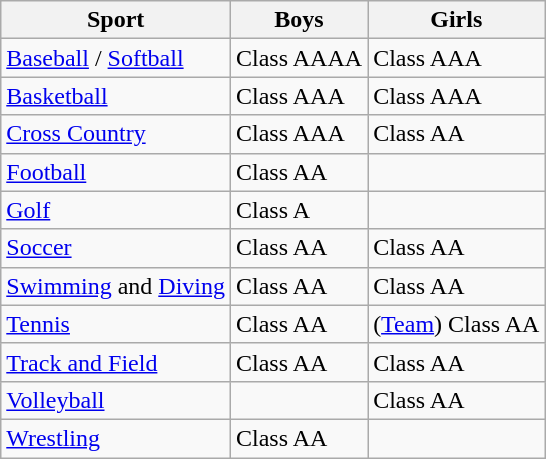<table class="wikitable">
<tr>
<th>Sport</th>
<th>Boys</th>
<th>Girls</th>
</tr>
<tr>
<td><a href='#'>Baseball</a> / <a href='#'>Softball</a></td>
<td>Class AAAA</td>
<td>Class AAA</td>
</tr>
<tr>
<td><a href='#'>Basketball</a></td>
<td>Class AAA</td>
<td>Class AAA</td>
</tr>
<tr>
<td><a href='#'>Cross Country</a></td>
<td>Class AAA</td>
<td>Class AA</td>
</tr>
<tr>
<td><a href='#'>Football</a></td>
<td>Class AA</td>
<td></td>
</tr>
<tr>
<td><a href='#'>Golf</a></td>
<td>Class A</td>
<td></td>
</tr>
<tr>
<td><a href='#'>Soccer</a></td>
<td>Class AA</td>
<td>Class AA</td>
</tr>
<tr>
<td><a href='#'>Swimming</a> and <a href='#'>Diving</a></td>
<td>Class AA</td>
<td>Class AA</td>
</tr>
<tr>
<td><a href='#'>Tennis</a></td>
<td>Class AA</td>
<td>(<a href='#'>Team</a>) Class AA</td>
</tr>
<tr>
<td><a href='#'>Track and Field</a></td>
<td>Class AA</td>
<td>Class AA</td>
</tr>
<tr>
<td><a href='#'>Volleyball</a></td>
<td></td>
<td>Class AA</td>
</tr>
<tr>
<td><a href='#'>Wrestling</a></td>
<td>Class AA</td>
<td></td>
</tr>
</table>
